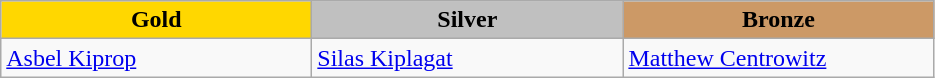<table class="wikitable" style="text-align:left">
<tr align="center">
<td width=200 bgcolor=gold><strong>Gold</strong></td>
<td width=200 bgcolor=silver><strong>Silver</strong></td>
<td width=200 bgcolor=CC9966><strong>Bronze</strong></td>
</tr>
<tr>
<td><a href='#'>Asbel Kiprop</a><br><em></em></td>
<td><a href='#'>Silas Kiplagat</a><br><em></em></td>
<td><a href='#'>Matthew Centrowitz</a><br><em></em></td>
</tr>
</table>
